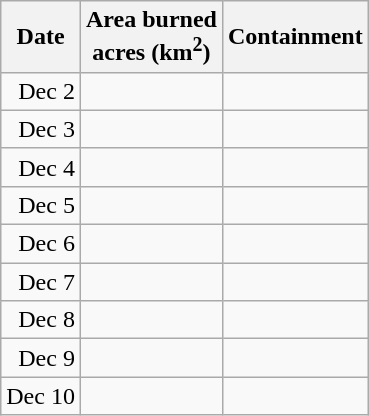<table class="wikitable" style="text-align: right;">
<tr>
<th>Date</th>
<th>Area burned<br>acres (km<sup>2</sup>)</th>
<th>Containment</th>
</tr>
<tr>
<td>Dec 2</td>
<td></td>
<td style="text-align: left;"></td>
</tr>
<tr>
<td>Dec 3</td>
<td></td>
<td style="text-align: left;"></td>
</tr>
<tr>
<td>Dec 4</td>
<td></td>
<td style="text-align: left;"></td>
</tr>
<tr>
<td>Dec 5</td>
<td></td>
<td style="text-align: left;"></td>
</tr>
<tr>
<td>Dec 6</td>
<td></td>
<td style="text-align: left;"></td>
</tr>
<tr>
<td>Dec 7</td>
<td></td>
<td style="text-align: left;"></td>
</tr>
<tr>
<td>Dec 8</td>
<td></td>
<td style="text-align: left;"></td>
</tr>
<tr>
<td>Dec 9</td>
<td></td>
<td style="text-align: left;"></td>
</tr>
<tr>
<td>Dec 10</td>
<td></td>
<td style="text-align: left;"></td>
</tr>
</table>
